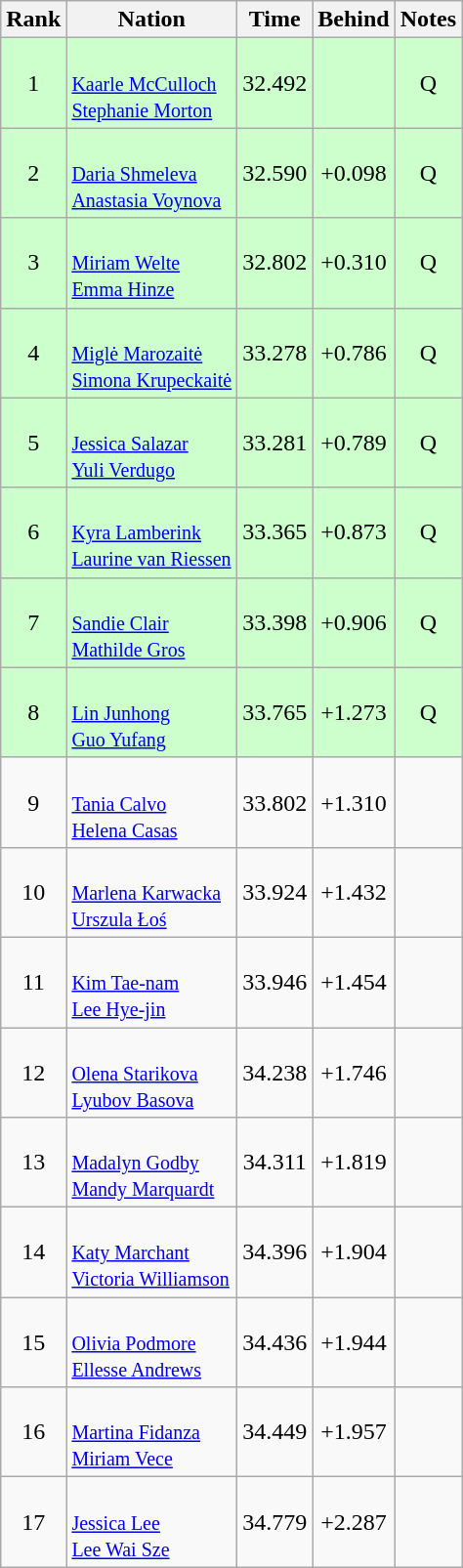<table class="wikitable sortable" style="text-align:center">
<tr>
<th>Rank</th>
<th>Nation</th>
<th>Time</th>
<th>Behind</th>
<th>Notes</th>
</tr>
<tr bgcolor=ccffcc>
<td>1</td>
<td align=left><br><small><a href='#'>Kaarle McCulloch</a><br><a href='#'>Stephanie Morton</a> </small></td>
<td>32.492</td>
<td></td>
<td>Q</td>
</tr>
<tr bgcolor=ccffcc>
<td>2</td>
<td align=left><br><small><a href='#'>Daria Shmeleva</a><br><a href='#'>Anastasia Voynova</a> </small></td>
<td>32.590</td>
<td>+0.098</td>
<td>Q</td>
</tr>
<tr bgcolor=ccffcc>
<td>3</td>
<td align=left><br><small><a href='#'>Miriam Welte</a><br><a href='#'>Emma Hinze</a> </small></td>
<td>32.802</td>
<td>+0.310</td>
<td>Q</td>
</tr>
<tr bgcolor=ccffcc>
<td>4</td>
<td align=left><br><small><a href='#'>Miglė Marozaitė</a><br><a href='#'>Simona Krupeckaitė</a></small></td>
<td>33.278</td>
<td>+0.786</td>
<td>Q</td>
</tr>
<tr bgcolor=ccffcc>
<td>5</td>
<td align=left><br><small><a href='#'>Jessica Salazar</a><br><a href='#'>Yuli Verdugo</a></small></td>
<td>33.281</td>
<td>+0.789</td>
<td>Q</td>
</tr>
<tr bgcolor=ccffcc>
<td>6</td>
<td align=left><br><small><a href='#'>Kyra Lamberink</a><br><a href='#'>Laurine van Riessen</a></small></td>
<td>33.365</td>
<td>+0.873</td>
<td>Q</td>
</tr>
<tr bgcolor=ccffcc>
<td>7</td>
<td align=left><br><small><a href='#'>Sandie Clair</a><br><a href='#'>Mathilde Gros</a></small></td>
<td>33.398</td>
<td>+0.906</td>
<td>Q</td>
</tr>
<tr bgcolor=ccffcc>
<td>8</td>
<td align=left><br><small><a href='#'>Lin Junhong</a><br><a href='#'>Guo Yufang</a></small></td>
<td>33.765</td>
<td>+1.273</td>
<td>Q</td>
</tr>
<tr>
<td>9</td>
<td align=left><br><small><a href='#'>Tania Calvo</a><br><a href='#'>Helena Casas</a></small></td>
<td>33.802</td>
<td>+1.310</td>
<td></td>
</tr>
<tr>
<td>10</td>
<td align=left><br><small><a href='#'>Marlena Karwacka</a><br><a href='#'>Urszula Łoś</a> </small></td>
<td>33.924</td>
<td>+1.432</td>
<td></td>
</tr>
<tr>
<td>11</td>
<td align=left><br><small><a href='#'>Kim Tae-nam</a><br><a href='#'>Lee Hye-jin</a> </small></td>
<td>33.946</td>
<td>+1.454</td>
<td></td>
</tr>
<tr>
<td>12</td>
<td align=left><br><small><a href='#'>Olena Starikova</a><br><a href='#'>Lyubov Basova</a> </small></td>
<td>34.238</td>
<td>+1.746</td>
<td></td>
</tr>
<tr>
<td>13</td>
<td align=left><br><small><a href='#'>Madalyn Godby</a><br><a href='#'>Mandy Marquardt</a></small></td>
<td>34.311</td>
<td>+1.819</td>
<td></td>
</tr>
<tr>
<td>14</td>
<td align=left><br><small><a href='#'>Katy Marchant</a><br><a href='#'>Victoria Williamson</a></small></td>
<td>34.396</td>
<td>+1.904</td>
<td></td>
</tr>
<tr>
<td>15</td>
<td align=left><br><small><a href='#'>Olivia Podmore</a><br><a href='#'>Ellesse Andrews</a></small></td>
<td>34.436</td>
<td>+1.944</td>
<td></td>
</tr>
<tr>
<td>16</td>
<td align=left><br><small><a href='#'>Martina Fidanza</a><br><a href='#'>Miriam Vece</a></small></td>
<td>34.449</td>
<td>+1.957</td>
<td></td>
</tr>
<tr>
<td>17</td>
<td align=left><br><small><a href='#'>Jessica Lee</a><br><a href='#'>Lee Wai Sze</a></small></td>
<td>34.779</td>
<td>+2.287</td>
<td></td>
</tr>
</table>
